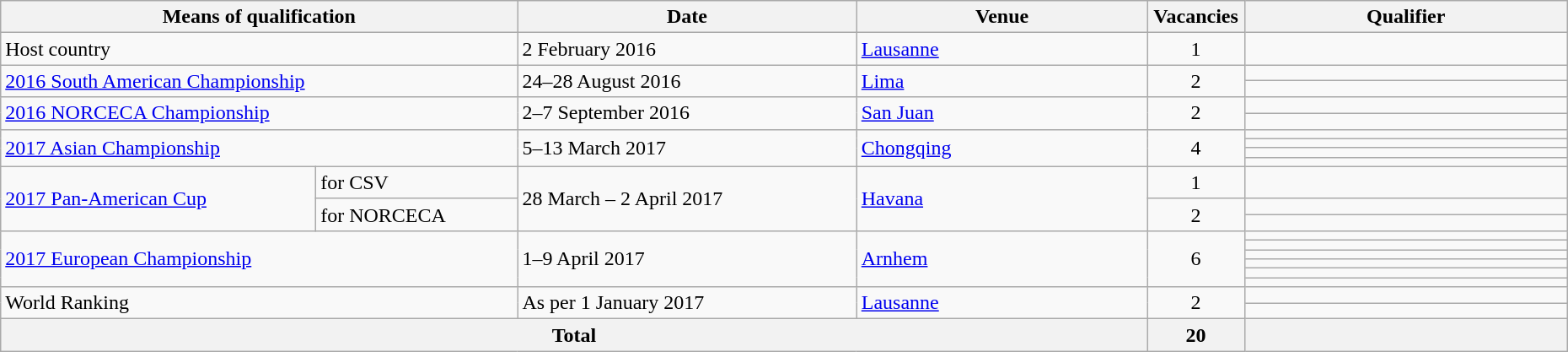<table class="wikitable">
<tr>
<th width=32% colspan="2">Means of qualification</th>
<th width=21%>Date</th>
<th width=18%>Venue</th>
<th width=6%>Vacancies</th>
<th width=20%>Qualifier</th>
</tr>
<tr>
<td colspan="2">Host country</td>
<td>2 February 2016</td>
<td> <a href='#'>Lausanne</a></td>
<td align="center">1</td>
<td></td>
</tr>
<tr>
<td colspan="2" rowspan="2"><a href='#'>2016 South American Championship</a></td>
<td rowspan="2">24–28 August 2016</td>
<td rowspan="2"> <a href='#'>Lima</a></td>
<td rowspan="2" align="center">2</td>
<td></td>
</tr>
<tr>
<td></td>
</tr>
<tr>
<td colspan="2" rowspan="2"><a href='#'>2016 NORCECA Championship</a></td>
<td rowspan="2">2–7 September 2016</td>
<td rowspan="2"> <a href='#'>San Juan</a></td>
<td rowspan="2" align="center">2</td>
<td></td>
</tr>
<tr>
<td></td>
</tr>
<tr>
<td colspan="2" rowspan="4"><a href='#'>2017 Asian Championship</a></td>
<td rowspan="4">5–13 March 2017</td>
<td rowspan="4"> <a href='#'>Chongqing</a></td>
<td rowspan="4" align="center">4</td>
<td></td>
</tr>
<tr>
<td></td>
</tr>
<tr>
<td></td>
</tr>
<tr>
<td></td>
</tr>
<tr>
<td rowspan="3"><a href='#'>2017 Pan-American Cup</a></td>
<td>for CSV</td>
<td rowspan="3">28 March – 2 April 2017</td>
<td rowspan="3"> <a href='#'>Havana</a></td>
<td align="center">1</td>
<td></td>
</tr>
<tr>
<td rowspan="2">for NORCECA</td>
<td rowspan="2" align="center">2</td>
<td></td>
</tr>
<tr>
<td></td>
</tr>
<tr>
<td colspan="2" rowspan="6"><a href='#'>2017 European Championship</a></td>
<td rowspan="6">1–9 April 2017</td>
<td rowspan="6"> <a href='#'>Arnhem</a></td>
<td rowspan="6" align="center">6</td>
<td></td>
</tr>
<tr>
<td></td>
</tr>
<tr>
<td></td>
</tr>
<tr>
<td></td>
</tr>
<tr>
<td></td>
</tr>
<tr>
<td></td>
</tr>
<tr>
<td colspan="2" rowspan="2">World Ranking</td>
<td rowspan="2">As per 1 January 2017</td>
<td rowspan="2"> <a href='#'>Lausanne</a></td>
<td rowspan="2" align="center">2</td>
<td></td>
</tr>
<tr>
<td></td>
</tr>
<tr>
<th colspan="4">Total</th>
<th align="center">20</th>
<th></th>
</tr>
</table>
